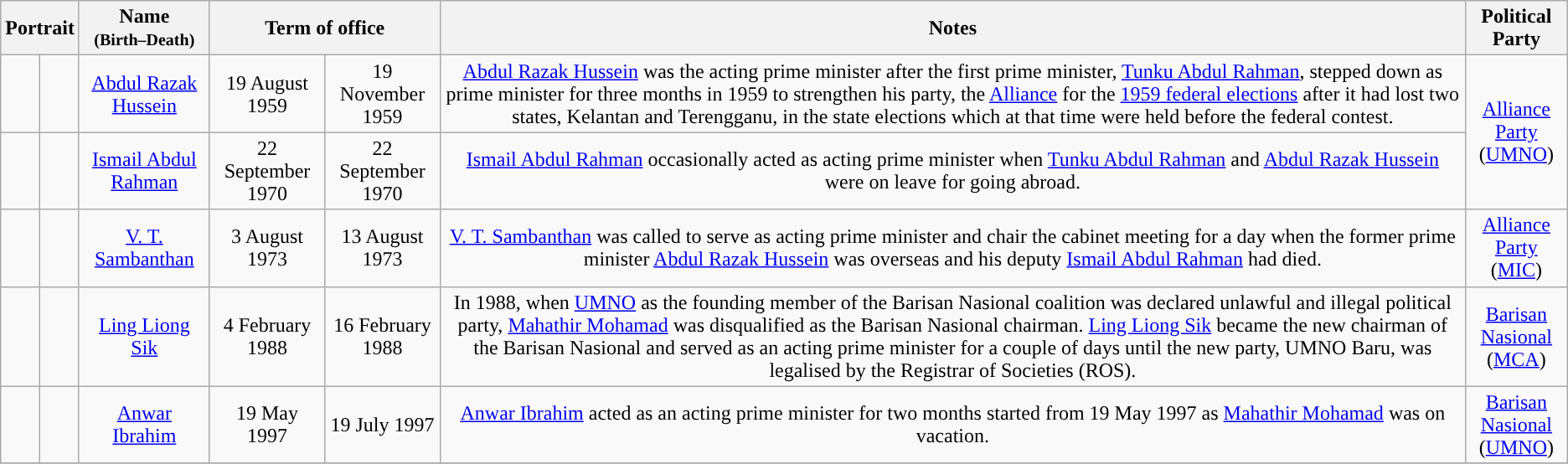<table class="wikitable" style="text-align:center">
<tr>
<th colspan="2">Portrait</th>
<th>Name<br><small>(Birth–Death)</small></th>
<th colspan="2">Term of office</th>
<th>Notes</th>
<th>Political Party</th>
</tr>
<tr>
<td></td>
<td></td>
<td><a href='#'>Abdul Razak Hussein</a><br></td>
<td>19 August 1959</td>
<td>19 November 1959</td>
<td><a href='#'>Abdul Razak Hussein</a> was the acting prime minister after the first prime minister, <a href='#'>Tunku Abdul Rahman</a>, stepped down as prime minister for three months in 1959 to strengthen his party, the <a href='#'>Alliance</a> for the <a href='#'>1959 federal elections</a> after it had lost two states, Kelantan and Terengganu, in the state elections which at that time were held before the federal contest.</td>
<td rowspan="2"><a href='#'>Alliance Party</a>  <br> (<a href='#'>UMNO</a>)</td>
</tr>
<tr>
<td></td>
<td></td>
<td><a href='#'>Ismail Abdul Rahman</a><br></td>
<td>22 September 1970</td>
<td>22 September 1970</td>
<td><a href='#'>Ismail Abdul Rahman</a> occasionally acted as acting prime minister when <a href='#'>Tunku Abdul Rahman</a> and <a href='#'>Abdul Razak Hussein</a> were on leave for going abroad.</td>
</tr>
<tr>
<td></td>
<td></td>
<td><a href='#'>V. T. Sambanthan</a><br></td>
<td>3 August 1973</td>
<td>13 August 1973</td>
<td><a href='#'>V. T. Sambanthan</a> was called to serve as acting prime minister and chair the cabinet meeting for a day when the former prime minister <a href='#'>Abdul Razak Hussein</a> was overseas and his deputy <a href='#'>Ismail Abdul Rahman</a> had died.</td>
<td><a href='#'>Alliance Party</a> <br>  (<a href='#'>MIC</a>)</td>
</tr>
<tr>
<td></td>
<td></td>
<td><a href='#'>Ling Liong Sik</a><br></td>
<td>4 February 1988</td>
<td>16 February 1988</td>
<td>In 1988, when <a href='#'>UMNO</a> as the founding member of the Barisan Nasional coalition was declared unlawful and illegal political party, <a href='#'>Mahathir Mohamad</a> was disqualified as the Barisan Nasional chairman. <a href='#'>Ling Liong Sik</a> became the new chairman of the Barisan Nasional and served as an acting prime minister for a couple of days until the new party, UMNO Baru, was legalised by the Registrar of Societies (ROS).</td>
<td><a href='#'>Barisan Nasional</a> <br> (<a href='#'>MCA</a>)</td>
</tr>
<tr>
<td></td>
<td></td>
<td><a href='#'>Anwar Ibrahim</a><br></td>
<td>19 May 1997</td>
<td>19 July 1997</td>
<td><a href='#'>Anwar Ibrahim</a> acted as an acting prime minister for two months started from 19 May 1997 as <a href='#'>Mahathir Mohamad</a> was on vacation.</td>
<td><a href='#'>Barisan Nasional</a> <br>  (<a href='#'>UMNO</a>)</td>
</tr>
<tr>
</tr>
</table>
